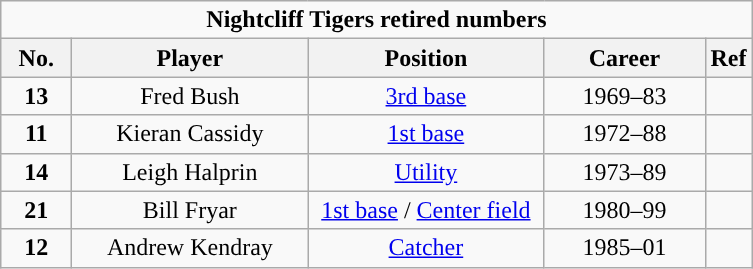<table class="wikitable" style="text-align:center">
<tr>
<td colspan="5"><strong>Nightcliff Tigers retired numbers</strong></td>
</tr>
<tr>
<th style="width:40px; ">No.</th>
<th style="width:150px; ">Player</th>
<th style="width:150px; ">Position</th>
<th style="width:100px; ">Career</th>
<th style="width:20px; ">Ref</th>
</tr>
<tr>
<td><strong>13</strong></td>
<td>Fred Bush</td>
<td><a href='#'>3rd base</a></td>
<td>1969–83</td>
<td></td>
</tr>
<tr>
<td><strong>11</strong></td>
<td>Kieran Cassidy</td>
<td><a href='#'>1st base</a></td>
<td>1972–88</td>
<td></td>
</tr>
<tr>
<td><strong>14</strong></td>
<td>Leigh Halprin</td>
<td><a href='#'>Utility</a></td>
<td>1973–89</td>
<td></td>
</tr>
<tr>
<td><strong>21</strong></td>
<td>Bill Fryar</td>
<td><a href='#'>1st base</a> / <a href='#'>Center field</a></td>
<td>1980–99</td>
<td></td>
</tr>
<tr>
<td><strong>12</strong></td>
<td>Andrew Kendray</td>
<td><a href='#'>Catcher</a></td>
<td>1985–01</td>
<td></td>
</tr>
</table>
